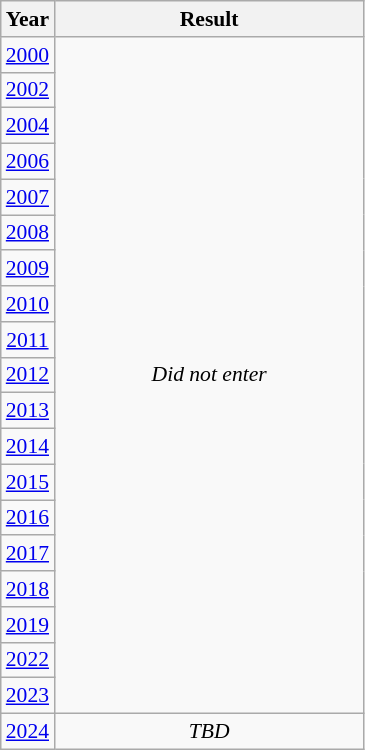<table class="wikitable" style="text-align: center; font-size:90%">
<tr>
<th>Year</th>
<th style="width:200px">Result</th>
</tr>
<tr>
<td> <a href='#'>2000</a></td>
<td rowspan="19"><em>Did not enter</em></td>
</tr>
<tr>
<td> <a href='#'>2002</a></td>
</tr>
<tr>
<td> <a href='#'>2004</a></td>
</tr>
<tr>
<td> <a href='#'>2006</a></td>
</tr>
<tr>
<td> <a href='#'>2007</a></td>
</tr>
<tr>
<td> <a href='#'>2008</a></td>
</tr>
<tr>
<td> <a href='#'>2009</a></td>
</tr>
<tr>
<td> <a href='#'>2010</a></td>
</tr>
<tr>
<td> <a href='#'>2011</a></td>
</tr>
<tr>
<td> <a href='#'>2012</a></td>
</tr>
<tr>
<td> <a href='#'>2013</a></td>
</tr>
<tr>
<td> <a href='#'>2014</a></td>
</tr>
<tr>
<td> <a href='#'>2015</a></td>
</tr>
<tr>
<td> <a href='#'>2016</a></td>
</tr>
<tr>
<td> <a href='#'>2017</a></td>
</tr>
<tr>
<td> <a href='#'>2018</a></td>
</tr>
<tr>
<td> <a href='#'>2019</a></td>
</tr>
<tr>
<td> <a href='#'>2022</a></td>
</tr>
<tr>
<td> <a href='#'>2023</a></td>
</tr>
<tr>
<td> <a href='#'>2024</a></td>
<td><em>TBD</em></td>
</tr>
</table>
